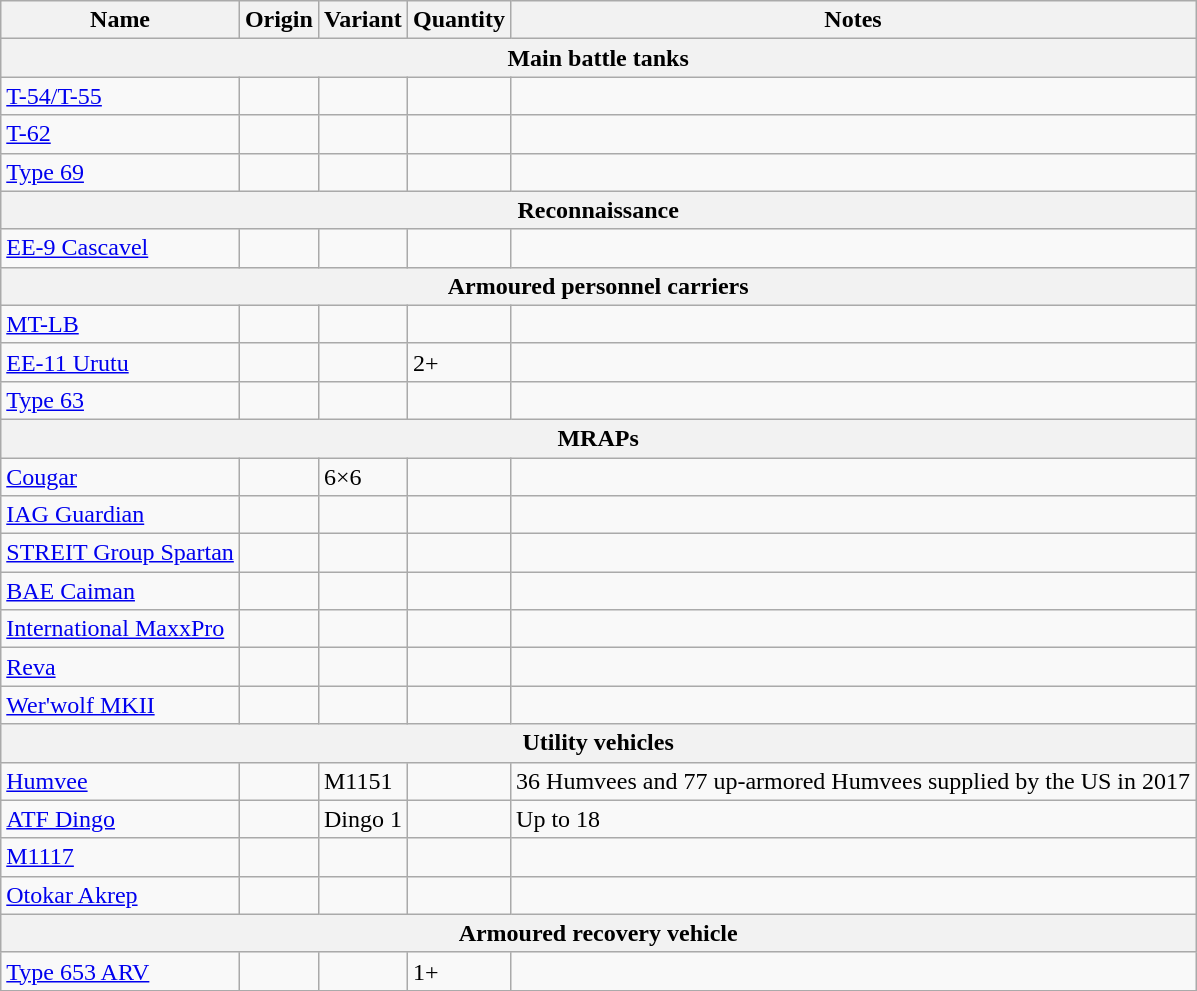<table class="wikitable">
<tr>
<th>Name</th>
<th>Origin</th>
<th>Variant</th>
<th>Quantity</th>
<th>Notes</th>
</tr>
<tr>
<th colspan="5">Main battle tanks</th>
</tr>
<tr>
<td><a href='#'>T-54/T-55</a></td>
<td></td>
<td></td>
<td></td>
<td></td>
</tr>
<tr>
<td><a href='#'>T-62</a></td>
<td></td>
<td></td>
<td></td>
<td></td>
</tr>
<tr>
<td><a href='#'>Type 69</a></td>
<td></td>
<td></td>
<td></td>
<td></td>
</tr>
<tr>
<th colspan="5">Reconnaissance</th>
</tr>
<tr>
<td><a href='#'>EE-9 Cascavel</a></td>
<td></td>
<td></td>
<td></td>
<td></td>
</tr>
<tr>
<th colspan="5">Armoured personnel carriers</th>
</tr>
<tr>
<td><a href='#'>MT-LB</a></td>
<td></td>
<td></td>
<td></td>
<td></td>
</tr>
<tr>
<td><a href='#'>EE-11 Urutu</a></td>
<td></td>
<td></td>
<td>2+</td>
<td></td>
</tr>
<tr>
<td><a href='#'>Type 63</a></td>
<td></td>
<td></td>
<td></td>
<td></td>
</tr>
<tr>
<th colspan="5">MRAPs</th>
</tr>
<tr>
<td><a href='#'>Cougar</a></td>
<td></td>
<td>6×6</td>
<td></td>
<td></td>
</tr>
<tr>
<td><a href='#'>IAG Guardian</a></td>
<td></td>
<td></td>
<td></td>
<td></td>
</tr>
<tr>
<td><a href='#'>STREIT Group Spartan</a></td>
<td></td>
<td></td>
<td></td>
<td></td>
</tr>
<tr>
<td><a href='#'>BAE Caiman</a></td>
<td></td>
<td></td>
<td></td>
<td></td>
</tr>
<tr>
<td><a href='#'>International MaxxPro</a></td>
<td></td>
<td></td>
<td></td>
<td></td>
</tr>
<tr>
<td><a href='#'>Reva</a></td>
<td></td>
<td></td>
<td></td>
<td></td>
</tr>
<tr>
<td><a href='#'>Wer'wolf MKII</a></td>
<td></td>
<td></td>
<td></td>
<td></td>
</tr>
<tr>
<th colspan="5">Utility vehicles</th>
</tr>
<tr>
<td><a href='#'>Humvee</a></td>
<td></td>
<td>M1151</td>
<td></td>
<td>36 Humvees and 77 up-armored Humvees supplied by the US in 2017</td>
</tr>
<tr>
<td><a href='#'>ATF Dingo</a></td>
<td></td>
<td>Dingo 1</td>
<td></td>
<td>Up to 18</td>
</tr>
<tr>
<td><a href='#'>M1117</a></td>
<td></td>
<td></td>
<td></td>
<td></td>
</tr>
<tr>
<td><a href='#'>Otokar Akrep</a></td>
<td></td>
<td></td>
<td></td>
<td></td>
</tr>
<tr>
<th colspan="5">Armoured recovery vehicle</th>
</tr>
<tr>
<td><a href='#'>Type 653 ARV</a></td>
<td></td>
<td></td>
<td>1+</td>
<td></td>
</tr>
<tr>
</tr>
</table>
